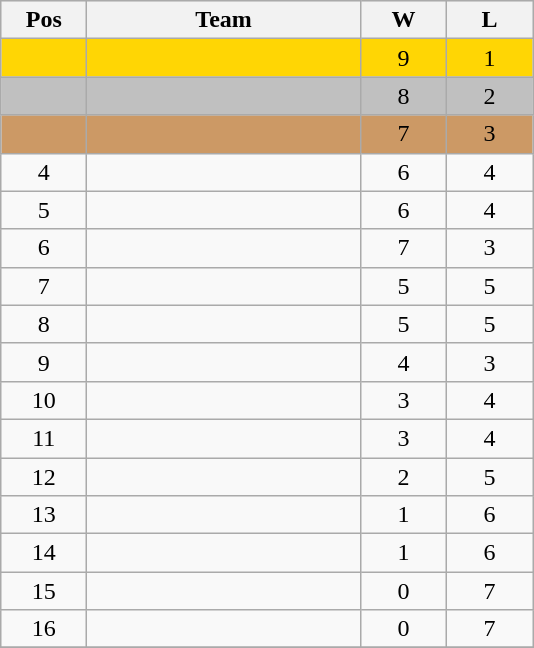<table class="wikitable gauche" style="text-align:center">
<tr bgcolor="e5e5e5">
<th width="50">Pos</th>
<th width="175">Team</th>
<th width="50">W</th>
<th width="50">L</th>
</tr>
<tr bgcolor=#FFD604>
<td></td>
<td align=left></td>
<td>9</td>
<td>1</td>
</tr>
<tr bgcolor=#C0C0C0>
<td></td>
<td align=left></td>
<td>8</td>
<td>2</td>
</tr>
<tr bgcolor=#CC9965>
<td></td>
<td align=left></td>
<td>7</td>
<td>3</td>
</tr>
<tr>
<td>4</td>
<td align=left></td>
<td>6</td>
<td>4</td>
</tr>
<tr>
<td>5</td>
<td align=left></td>
<td>6</td>
<td>4</td>
</tr>
<tr>
<td>6</td>
<td align=left></td>
<td>7</td>
<td>3</td>
</tr>
<tr>
<td>7</td>
<td align=left></td>
<td>5</td>
<td>5</td>
</tr>
<tr>
<td>8</td>
<td align=left></td>
<td>5</td>
<td>5</td>
</tr>
<tr>
<td>9</td>
<td align=left></td>
<td>4</td>
<td>3</td>
</tr>
<tr>
<td>10</td>
<td align=left></td>
<td>3</td>
<td>4</td>
</tr>
<tr>
<td>11</td>
<td align=left></td>
<td>3</td>
<td>4</td>
</tr>
<tr>
<td>12</td>
<td align=left></td>
<td>2</td>
<td>5</td>
</tr>
<tr>
<td>13</td>
<td align=left></td>
<td>1</td>
<td>6</td>
</tr>
<tr>
<td>14</td>
<td align=left></td>
<td>1</td>
<td>6</td>
</tr>
<tr>
<td>15</td>
<td align=left></td>
<td>0</td>
<td>7</td>
</tr>
<tr>
<td>16</td>
<td align=left></td>
<td>0</td>
<td>7</td>
</tr>
<tr>
</tr>
</table>
